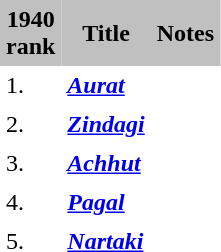<table cellspacing="0" cellpadding="4" border="0">
<tr bgcolor="silver" align="center">
<td><strong>1940</strong><br><strong>rank</strong></td>
<td><strong>Title</strong></td>
<td><strong>Notes</strong></td>
</tr>
<tr>
<td>1.</td>
<td><strong><em><a href='#'>Aurat</a></em></strong></td>
<td></td>
</tr>
<tr>
<td>2.</td>
<td><strong><em><a href='#'>Zindagi</a></em></strong></td>
<td></td>
</tr>
<tr>
<td>3.</td>
<td><strong><em><a href='#'>Achhut</a></em></strong></td>
<td></td>
</tr>
<tr>
<td>4.</td>
<td><strong><em><a href='#'>Pagal</a></em></strong></td>
<td></td>
</tr>
<tr>
<td>5.</td>
<td><strong><em><a href='#'>Nartaki</a></em></strong></td>
<td></td>
<td></td>
</tr>
</table>
